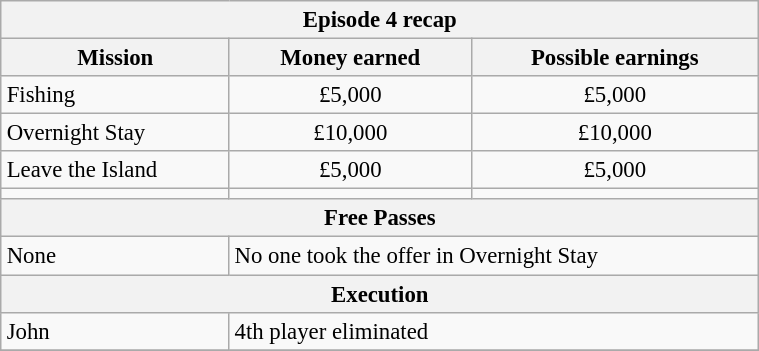<table class="wikitable" style="font-size: 95%; margin: 10px" align="right" width="40%">
<tr>
<th colspan=3>Episode 4 recap</th>
</tr>
<tr>
<th>Mission</th>
<th>Money earned</th>
<th>Possible earnings</th>
</tr>
<tr>
<td>Fishing</td>
<td align="center">£5,000</td>
<td align="center">£5,000</td>
</tr>
<tr>
<td>Overnight Stay</td>
<td align="center">£10,000</td>
<td align="center">£10,000</td>
</tr>
<tr>
<td>Leave the Island</td>
<td align="center">£5,000</td>
<td align="center">£5,000</td>
</tr>
<tr>
<td><strong></strong></td>
<td align="center"><strong></strong></td>
<td align="center"><strong></strong></td>
</tr>
<tr>
<th colspan=3>Free Passes</th>
</tr>
<tr>
<td>None</td>
<td colspan=2>No one took the offer in Overnight Stay</td>
</tr>
<tr>
<th colspan=3>Execution</th>
</tr>
<tr>
<td>John</td>
<td colspan=2>4th player eliminated</td>
</tr>
<tr>
</tr>
</table>
